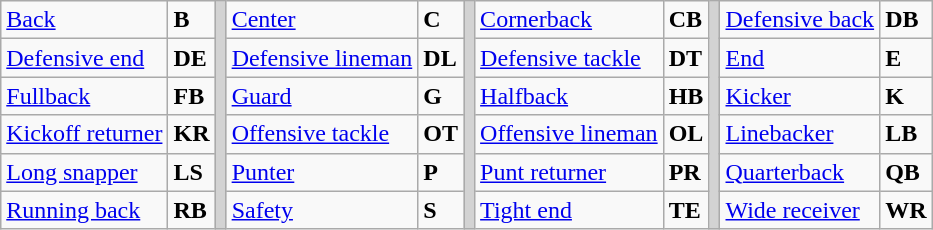<table class="wikitable">
<tr>
<td><a href='#'>Back</a></td>
<td><strong>B</strong></td>
<td rowSpan="6" style="background-color:lightgrey;"></td>
<td><a href='#'>Center</a></td>
<td><strong>C</strong></td>
<td rowSpan="6" style="background-color:lightgrey;"></td>
<td><a href='#'>Cornerback</a></td>
<td><strong>CB</strong></td>
<td rowSpan="6" style="background-color:lightgrey;"></td>
<td><a href='#'>Defensive back</a></td>
<td><strong>DB</strong></td>
</tr>
<tr>
<td><a href='#'>Defensive end</a></td>
<td><strong>DE</strong></td>
<td><a href='#'>Defensive lineman</a></td>
<td><strong>DL</strong></td>
<td><a href='#'>Defensive tackle</a></td>
<td><strong>DT</strong></td>
<td><a href='#'>End</a></td>
<td><strong>E</strong></td>
</tr>
<tr>
<td><a href='#'>Fullback</a></td>
<td><strong>FB</strong></td>
<td><a href='#'>Guard</a></td>
<td><strong>G</strong></td>
<td><a href='#'>Halfback</a></td>
<td><strong>HB</strong></td>
<td><a href='#'>Kicker</a></td>
<td><strong>K</strong></td>
</tr>
<tr>
<td><a href='#'>Kickoff returner</a></td>
<td><strong>KR</strong></td>
<td><a href='#'>Offensive tackle</a></td>
<td><strong>OT</strong></td>
<td><a href='#'>Offensive lineman</a></td>
<td><strong>OL</strong></td>
<td><a href='#'>Linebacker</a></td>
<td><strong>LB</strong></td>
</tr>
<tr>
<td><a href='#'>Long snapper</a></td>
<td><strong>LS</strong></td>
<td><a href='#'>Punter</a></td>
<td><strong>P</strong></td>
<td><a href='#'>Punt returner</a></td>
<td><strong>PR</strong></td>
<td><a href='#'>Quarterback</a></td>
<td><strong>QB</strong></td>
</tr>
<tr>
<td><a href='#'>Running back</a></td>
<td><strong>RB</strong></td>
<td><a href='#'>Safety</a></td>
<td><strong>S</strong></td>
<td><a href='#'>Tight end</a></td>
<td><strong>TE</strong></td>
<td><a href='#'>Wide receiver</a></td>
<td><strong>WR</strong></td>
</tr>
</table>
